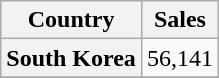<table class="wikitable plainrowheaders">
<tr>
<th>Country</th>
<th>Sales</th>
</tr>
<tr>
<th scope="row">South Korea </th>
<td>56,141</td>
</tr>
<tr>
</tr>
</table>
